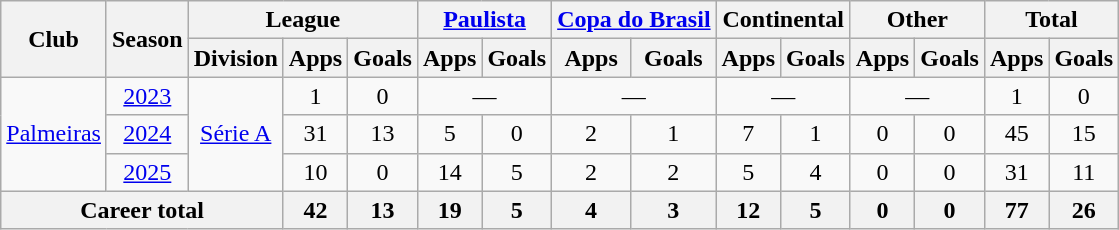<table class="wikitable" style="text-align: center;">
<tr>
<th rowspan="2">Club</th>
<th rowspan="2">Season</th>
<th colspan="3">League</th>
<th colspan="2"><a href='#'>Paulista</a></th>
<th colspan="2"><a href='#'>Copa do Brasil</a></th>
<th colspan="2">Continental</th>
<th colspan="2">Other</th>
<th colspan="2">Total</th>
</tr>
<tr>
<th>Division</th>
<th>Apps</th>
<th>Goals</th>
<th>Apps</th>
<th>Goals</th>
<th>Apps</th>
<th>Goals</th>
<th>Apps</th>
<th>Goals</th>
<th>Apps</th>
<th>Goals</th>
<th>Apps</th>
<th>Goals</th>
</tr>
<tr>
<td rowspan="3"><a href='#'>Palmeiras</a></td>
<td><a href='#'>2023</a></td>
<td rowspan="3"><a href='#'>Série A</a></td>
<td>1</td>
<td>0</td>
<td colspan="2">—</td>
<td colspan="2">—</td>
<td colspan="2">—</td>
<td colspan="2">—</td>
<td>1</td>
<td>0</td>
</tr>
<tr>
<td><a href='#'>2024</a></td>
<td>31</td>
<td>13</td>
<td>5</td>
<td>0</td>
<td>2</td>
<td>1</td>
<td>7</td>
<td>1</td>
<td>0</td>
<td>0</td>
<td>45</td>
<td>15</td>
</tr>
<tr>
<td><a href='#'>2025</a></td>
<td>10</td>
<td>0</td>
<td>14</td>
<td>5</td>
<td>2</td>
<td>2</td>
<td>5</td>
<td>4</td>
<td>0</td>
<td>0</td>
<td>31</td>
<td>11</td>
</tr>
<tr>
<th colspan="3">Career total</th>
<th>42</th>
<th>13</th>
<th>19</th>
<th>5</th>
<th>4</th>
<th>3</th>
<th>12</th>
<th>5</th>
<th>0</th>
<th>0</th>
<th>77</th>
<th>26</th>
</tr>
</table>
